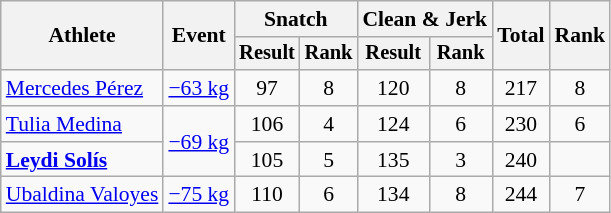<table class="wikitable" style="font-size:90%">
<tr>
<th rowspan="2">Athlete</th>
<th rowspan="2">Event</th>
<th colspan="2">Snatch</th>
<th colspan="2">Clean & Jerk</th>
<th rowspan="2">Total</th>
<th rowspan="2">Rank</th>
</tr>
<tr style="font-size:95%">
<th>Result</th>
<th>Rank</th>
<th>Result</th>
<th>Rank</th>
</tr>
<tr align=center>
<td align=left><a href='#'>Mercedes Pérez</a></td>
<td align=left><a href='#'>−63 kg</a></td>
<td>97</td>
<td>8</td>
<td>120</td>
<td>8</td>
<td>217</td>
<td>8</td>
</tr>
<tr align=center>
<td align=left><a href='#'>Tulia Medina</a></td>
<td align=left rowspan=2><a href='#'>−69 kg</a></td>
<td>106</td>
<td>4</td>
<td>124</td>
<td>6</td>
<td>230</td>
<td>6</td>
</tr>
<tr align=center>
<td align=left><strong><a href='#'>Leydi Solís</a></strong></td>
<td>105</td>
<td>5</td>
<td>135</td>
<td>3</td>
<td>240</td>
<td></td>
</tr>
<tr align=center>
<td align=left><a href='#'>Ubaldina Valoyes</a></td>
<td align=left><a href='#'>−75 kg</a></td>
<td>110</td>
<td>6</td>
<td>134</td>
<td>8</td>
<td>244</td>
<td>7</td>
</tr>
</table>
